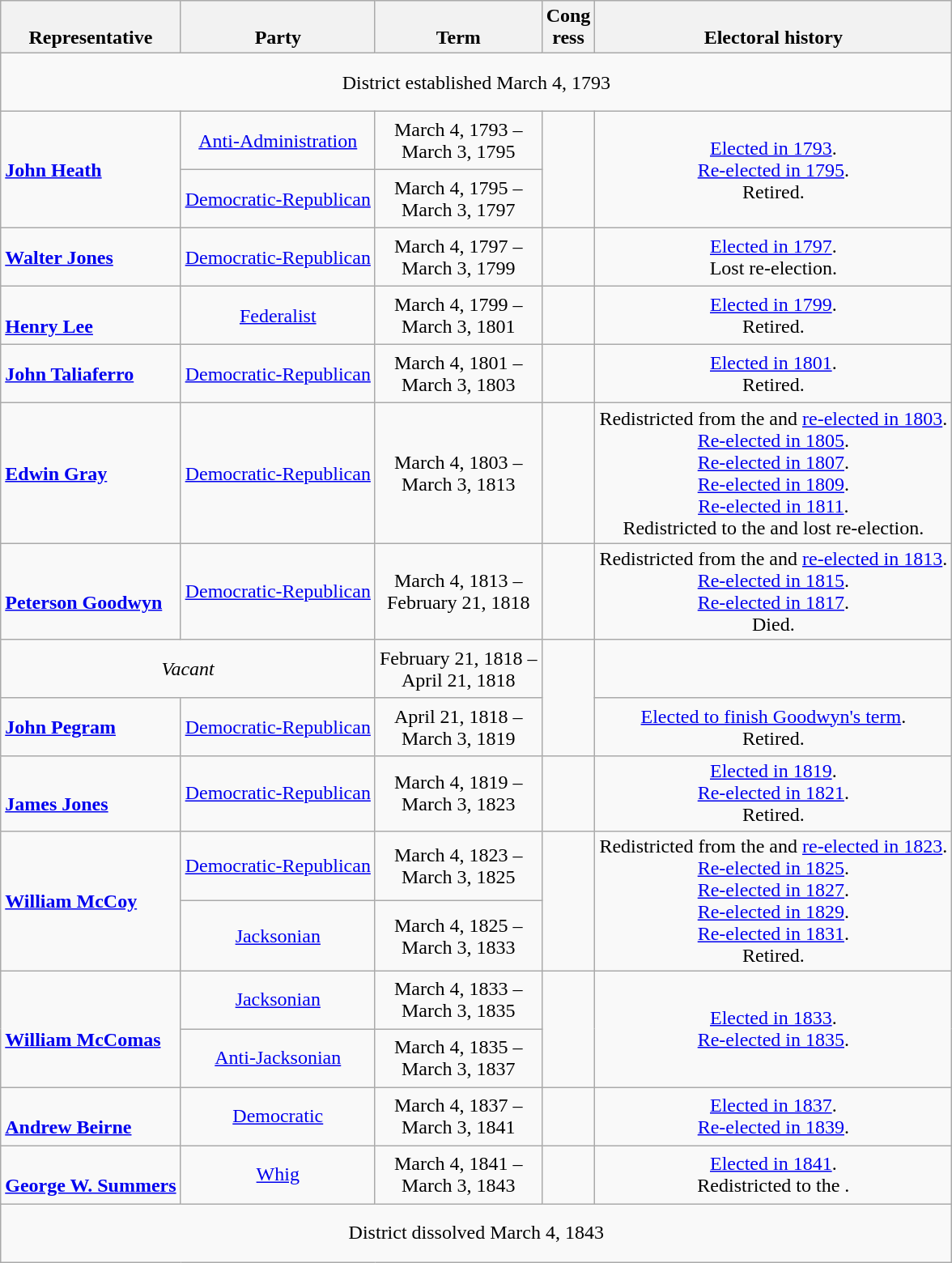<table class=wikitable style="text-align:center">
<tr valign=bottom>
<th>Representative</th>
<th>Party</th>
<th>Term</th>
<th>Cong<br>ress</th>
<th>Electoral history</th>
</tr>
<tr style="height:3em">
<td colspan=5>District established March 4, 1793</td>
</tr>
<tr style="height:3em">
<td rowspan=2 align=left><strong><a href='#'>John Heath</a></strong><br></td>
<td><a href='#'>Anti-Administration</a></td>
<td nowrap>March 4, 1793 –<br>March 3, 1795</td>
<td rowspan=2></td>
<td rowspan=2><a href='#'>Elected in 1793</a>.<br><a href='#'>Re-elected in 1795</a>.<br>Retired.</td>
</tr>
<tr style="height:3em">
<td><a href='#'>Democratic-Republican</a></td>
<td nowrap>March 4, 1795 –<br>March 3, 1797</td>
</tr>
<tr style="height:3em">
<td align=left><strong><a href='#'>Walter Jones</a></strong><br></td>
<td><a href='#'>Democratic-Republican</a></td>
<td nowrap>March 4, 1797 –<br>March 3, 1799</td>
<td></td>
<td><a href='#'>Elected in 1797</a>.<br>Lost re-election.</td>
</tr>
<tr style="height:3em">
<td align=left><br><strong><a href='#'>Henry Lee</a></strong><br></td>
<td><a href='#'>Federalist</a></td>
<td nowrap>March 4, 1799 –<br>March 3, 1801</td>
<td></td>
<td><a href='#'>Elected in 1799</a>.<br>Retired.</td>
</tr>
<tr style="height:3em">
<td align=left><strong><a href='#'>John Taliaferro</a></strong><br></td>
<td><a href='#'>Democratic-Republican</a></td>
<td nowrap>March 4, 1801 –<br>March 3, 1803</td>
<td></td>
<td><a href='#'>Elected in 1801</a>.<br>Retired.</td>
</tr>
<tr style="height:3em">
<td align=left><strong><a href='#'>Edwin Gray</a></strong></td>
<td><a href='#'>Democratic-Republican</a></td>
<td nowrap>March 4, 1803 –<br>March 3, 1813</td>
<td></td>
<td>Redistricted from the  and <a href='#'>re-elected in 1803</a>.<br><a href='#'>Re-elected in 1805</a>.<br><a href='#'>Re-elected in 1807</a>.<br><a href='#'>Re-elected in 1809</a>.<br><a href='#'>Re-elected in 1811</a>.<br>Redistricted to the  and lost re-election.</td>
</tr>
<tr style="height:3em">
<td align=left><br><strong><a href='#'>Peterson Goodwyn</a></strong><br></td>
<td><a href='#'>Democratic-Republican</a></td>
<td nowrap>March 4, 1813 –<br>February 21, 1818</td>
<td></td>
<td>Redistricted from the  and <a href='#'>re-elected in 1813</a>.<br><a href='#'>Re-elected in 1815</a>.<br><a href='#'>Re-elected in 1817</a>.<br>Died.</td>
</tr>
<tr style="height:3em">
<td colspan=2><em>Vacant</em></td>
<td nowrap>February 21, 1818 –<br>April 21, 1818</td>
<td rowspan=2></td>
<td></td>
</tr>
<tr style="height:3em">
<td align=left><strong><a href='#'>John Pegram</a></strong><br></td>
<td><a href='#'>Democratic-Republican</a></td>
<td nowrap>April 21, 1818 –<br>March 3, 1819</td>
<td><a href='#'>Elected to finish Goodwyn's term</a>.<br>Retired.</td>
</tr>
<tr style="height:3em">
<td align=left><br><strong><a href='#'>James Jones</a></strong><br></td>
<td><a href='#'>Democratic-Republican</a></td>
<td nowrap>March 4, 1819 –<br>March 3, 1823</td>
<td></td>
<td><a href='#'>Elected in 1819</a>.<br><a href='#'>Re-elected in 1821</a>.<br>Retired.</td>
</tr>
<tr style="height:3em">
<td rowspan=2 align=left><strong><a href='#'>William McCoy</a></strong><br></td>
<td><a href='#'>Democratic-Republican</a></td>
<td nowrap>March 4, 1823 –<br>March 3, 1825</td>
<td rowspan=2></td>
<td rowspan=2>Redistricted from the  and <a href='#'>re-elected in 1823</a>.<br><a href='#'>Re-elected in 1825</a>.<br><a href='#'>Re-elected in 1827</a>.<br><a href='#'>Re-elected in 1829</a>.<br><a href='#'>Re-elected in 1831</a>.<br>Retired.</td>
</tr>
<tr style="height:3em">
<td><a href='#'>Jacksonian</a></td>
<td nowrap>March 4, 1825 –<br>March 3, 1833</td>
</tr>
<tr style="height:3em">
<td rowspan=2 align=left><br><strong><a href='#'>William McComas</a></strong><br></td>
<td><a href='#'>Jacksonian</a></td>
<td nowrap>March 4, 1833 –<br>March 3, 1835</td>
<td rowspan=2></td>
<td rowspan=2><a href='#'>Elected in 1833</a>.<br><a href='#'>Re-elected in 1835</a>.<br></td>
</tr>
<tr style="height:3em">
<td><a href='#'>Anti-Jacksonian</a></td>
<td nowrap>March 4, 1835 –<br>March 3, 1837</td>
</tr>
<tr style="height:3em">
<td align=left><br><strong><a href='#'>Andrew Beirne</a></strong><br></td>
<td><a href='#'>Democratic</a></td>
<td nowrap>March 4, 1837 –<br>March 3, 1841</td>
<td></td>
<td><a href='#'>Elected in 1837</a>.<br><a href='#'>Re-elected in 1839</a>.<br></td>
</tr>
<tr style="height:3em">
<td align=left><br><strong><a href='#'>George W. Summers</a></strong><br></td>
<td><a href='#'>Whig</a></td>
<td nowrap>March 4, 1841 –<br>March 3, 1843</td>
<td></td>
<td><a href='#'>Elected in 1841</a>.<br>Redistricted to the .</td>
</tr>
<tr style="height:3em">
<td colspan=5>District dissolved March 4, 1843</td>
</tr>
</table>
